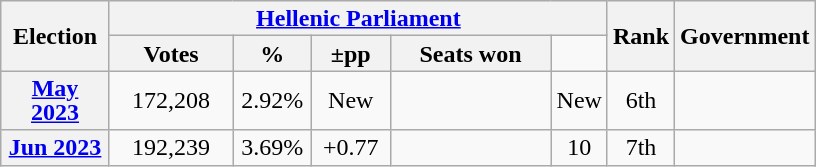<table class="wikitable" style="text-align:center; line-height:16px;">
<tr>
<th rowspan="2" style="width:65px;">Election</th>
<th colspan="5"><a href='#'>Hellenic Parliament</a></th>
<th rowspan="2" style="width:30px;">Rank</th>
<th rowspan="2">Government</th>
</tr>
<tr>
<th style="width:75px;">Votes</th>
<th style="width:45px;">%</th>
<th style="width:45px;">±pp</th>
<th style="width:100px;">Seats won</th>
</tr>
<tr>
<th><a href='#'>May 2023</a></th>
<td>172,208</td>
<td>2.92%</td>
<td>New</td>
<td></td>
<td>New</td>
<td>6th</td>
<td></td>
</tr>
<tr>
<th><a href='#'>Jun 2023</a></th>
<td>192,239</td>
<td>3.69%</td>
<td>+0.77</td>
<td></td>
<td> 10</td>
<td>7th</td>
<td></td>
</tr>
</table>
